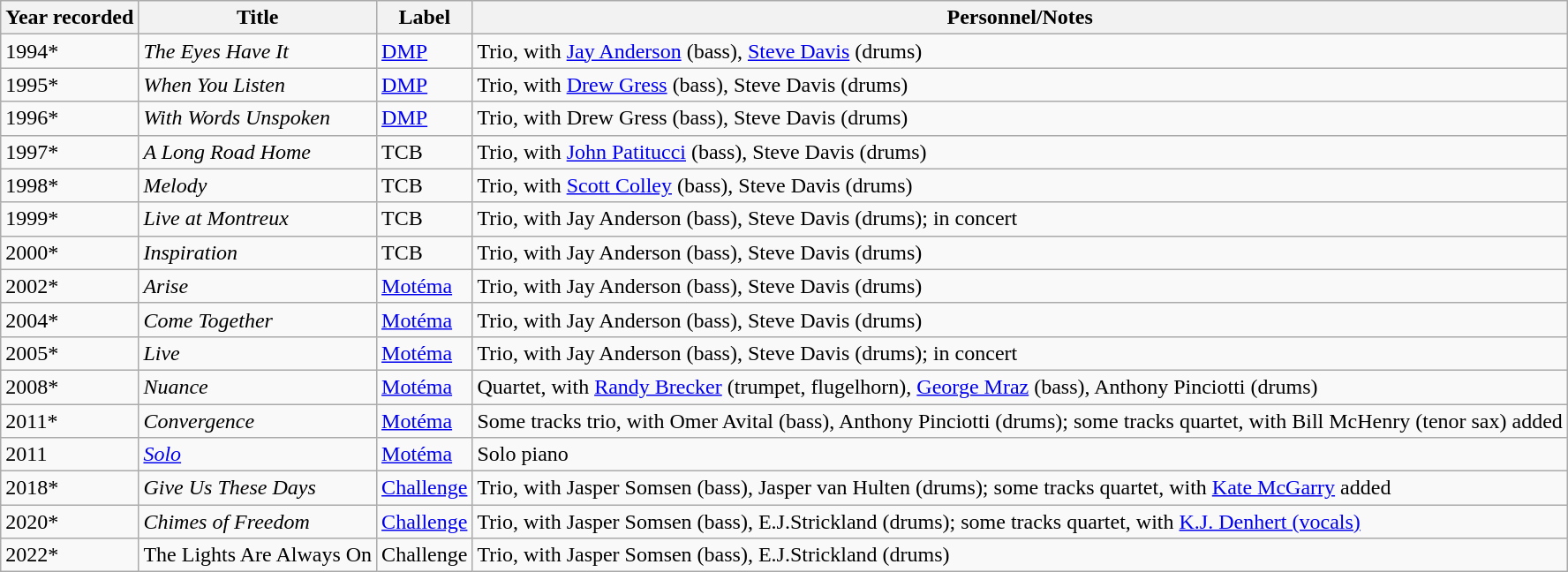<table class="wikitable sortable">
<tr>
<th>Year recorded</th>
<th>Title</th>
<th>Label</th>
<th class="unsortable">Personnel/Notes</th>
</tr>
<tr>
<td>1994*</td>
<td><em>The Eyes Have It</em></td>
<td><a href='#'>DMP</a></td>
<td>Trio, with <a href='#'>Jay Anderson</a> (bass), <a href='#'>Steve Davis</a> (drums)</td>
</tr>
<tr>
<td>1995*</td>
<td><em>When You Listen</em></td>
<td><a href='#'>DMP</a></td>
<td>Trio, with <a href='#'>Drew Gress</a> (bass), Steve Davis (drums)</td>
</tr>
<tr>
<td>1996*</td>
<td><em>With Words Unspoken</em></td>
<td><a href='#'>DMP</a></td>
<td>Trio, with Drew Gress (bass), Steve Davis (drums)</td>
</tr>
<tr>
<td>1997*</td>
<td><em>A Long Road Home</em></td>
<td>TCB</td>
<td>Trio, with <a href='#'>John Patitucci</a> (bass), Steve Davis (drums)</td>
</tr>
<tr>
<td>1998*</td>
<td><em>Melody</em></td>
<td>TCB</td>
<td>Trio, with <a href='#'>Scott Colley</a> (bass), Steve Davis (drums)</td>
</tr>
<tr>
<td>1999*</td>
<td><em>Live at Montreux</em></td>
<td>TCB</td>
<td>Trio, with Jay Anderson (bass), Steve Davis (drums); in concert</td>
</tr>
<tr>
<td>2000*</td>
<td><em>Inspiration</em></td>
<td>TCB</td>
<td>Trio, with Jay Anderson (bass), Steve Davis (drums)</td>
</tr>
<tr>
<td>2002*</td>
<td><em>Arise</em></td>
<td><a href='#'>Motéma</a></td>
<td>Trio, with Jay Anderson (bass), Steve Davis (drums)</td>
</tr>
<tr>
<td>2004*</td>
<td><em>Come Together</em></td>
<td><a href='#'>Motéma</a></td>
<td>Trio, with Jay Anderson (bass), Steve Davis (drums)</td>
</tr>
<tr>
<td>2005*</td>
<td><em>Live</em></td>
<td><a href='#'>Motéma</a></td>
<td>Trio, with Jay Anderson (bass), Steve Davis (drums); in concert</td>
</tr>
<tr>
<td>2008*</td>
<td><em>Nuance</em></td>
<td><a href='#'>Motéma</a></td>
<td>Quartet, with <a href='#'>Randy Brecker</a> (trumpet, flugelhorn), <a href='#'>George Mraz</a> (bass), Anthony Pinciotti (drums)</td>
</tr>
<tr>
<td>2011*</td>
<td><em>Convergence</em></td>
<td><a href='#'>Motéma</a></td>
<td>Some tracks trio, with Omer Avital (bass), Anthony Pinciotti (drums); some tracks quartet, with Bill McHenry (tenor sax) added</td>
</tr>
<tr>
<td>2011</td>
<td><em><a href='#'>Solo</a></em></td>
<td><a href='#'>Motéma</a></td>
<td>Solo piano</td>
</tr>
<tr>
<td>2018*</td>
<td><em>Give Us These Days</em></td>
<td><a href='#'>Challenge</a></td>
<td>Trio, with Jasper Somsen (bass), Jasper van Hulten (drums); some tracks quartet, with <a href='#'>Kate McGarry</a> added</td>
</tr>
<tr>
<td>2020*</td>
<td><em>Chimes of Freedom</em></td>
<td><a href='#'>Challenge</a></td>
<td>Trio, with Jasper Somsen (bass), E.J.Strickland (drums); some tracks quartet, with <a href='#'>K.J. Denhert (vocals)</a></td>
</tr>
<tr>
<td>2022*</td>
<td>The Lights Are Always On</td>
<td>Challenge</td>
<td>Trio, with Jasper Somsen (bass), E.J.Strickland (drums)</td>
</tr>
</table>
